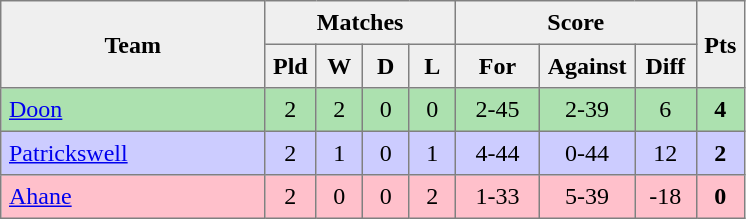<table style=border-collapse:collapse border=1 cellspacing=0 cellpadding=5>
<tr align=center bgcolor=#efefef>
<th rowspan=2 width=165>Team</th>
<th colspan=4>Matches</th>
<th colspan=3>Score</th>
<th rowspan=2width=20>Pts</th>
</tr>
<tr align=center bgcolor=#efefef>
<th width=20>Pld</th>
<th width=20>W</th>
<th width=20>D</th>
<th width=20>L</th>
<th width=45>For</th>
<th width=45>Against</th>
<th width=30>Diff</th>
</tr>
<tr align=center style="background:#ACE1AF;">
<td style="text-align:left;"><a href='#'>Doon</a></td>
<td>2</td>
<td>2</td>
<td>0</td>
<td>0</td>
<td>2-45</td>
<td>2-39</td>
<td>6</td>
<td><strong>4</strong></td>
</tr>
<tr align=center style="background:#ccccff;">
<td style="text-align:left;"><a href='#'>Patrickswell</a></td>
<td>2</td>
<td>1</td>
<td>0</td>
<td>1</td>
<td>4-44</td>
<td>0-44</td>
<td>12</td>
<td><strong>2</strong></td>
</tr>
<tr align=center style="background:#FFC0CB;">
<td style="text-align:left;"><a href='#'>Ahane</a></td>
<td>2</td>
<td>0</td>
<td>0</td>
<td>2</td>
<td>1-33</td>
<td>5-39</td>
<td>-18</td>
<td><strong>0</strong></td>
</tr>
</table>
